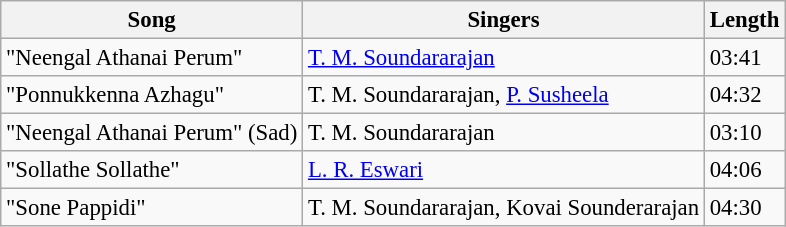<table class="wikitable" style="font-size:95%;">
<tr>
<th>Song</th>
<th>Singers</th>
<th>Length</th>
</tr>
<tr>
<td>"Neengal Athanai Perum"</td>
<td><a href='#'>T. M. Soundararajan</a></td>
<td>03:41</td>
</tr>
<tr>
<td>"Ponnukkenna Azhagu"</td>
<td>T. M. Soundararajan, <a href='#'>P. Susheela</a></td>
<td>04:32</td>
</tr>
<tr>
<td>"Neengal Athanai Perum" (Sad)</td>
<td>T. M. Soundararajan</td>
<td>03:10</td>
</tr>
<tr>
<td>"Sollathe Sollathe"</td>
<td><a href='#'>L. R. Eswari</a></td>
<td>04:06</td>
</tr>
<tr>
<td>"Sone Pappidi"</td>
<td>T. M. Soundararajan, Kovai Sounderarajan</td>
<td>04:30</td>
</tr>
</table>
